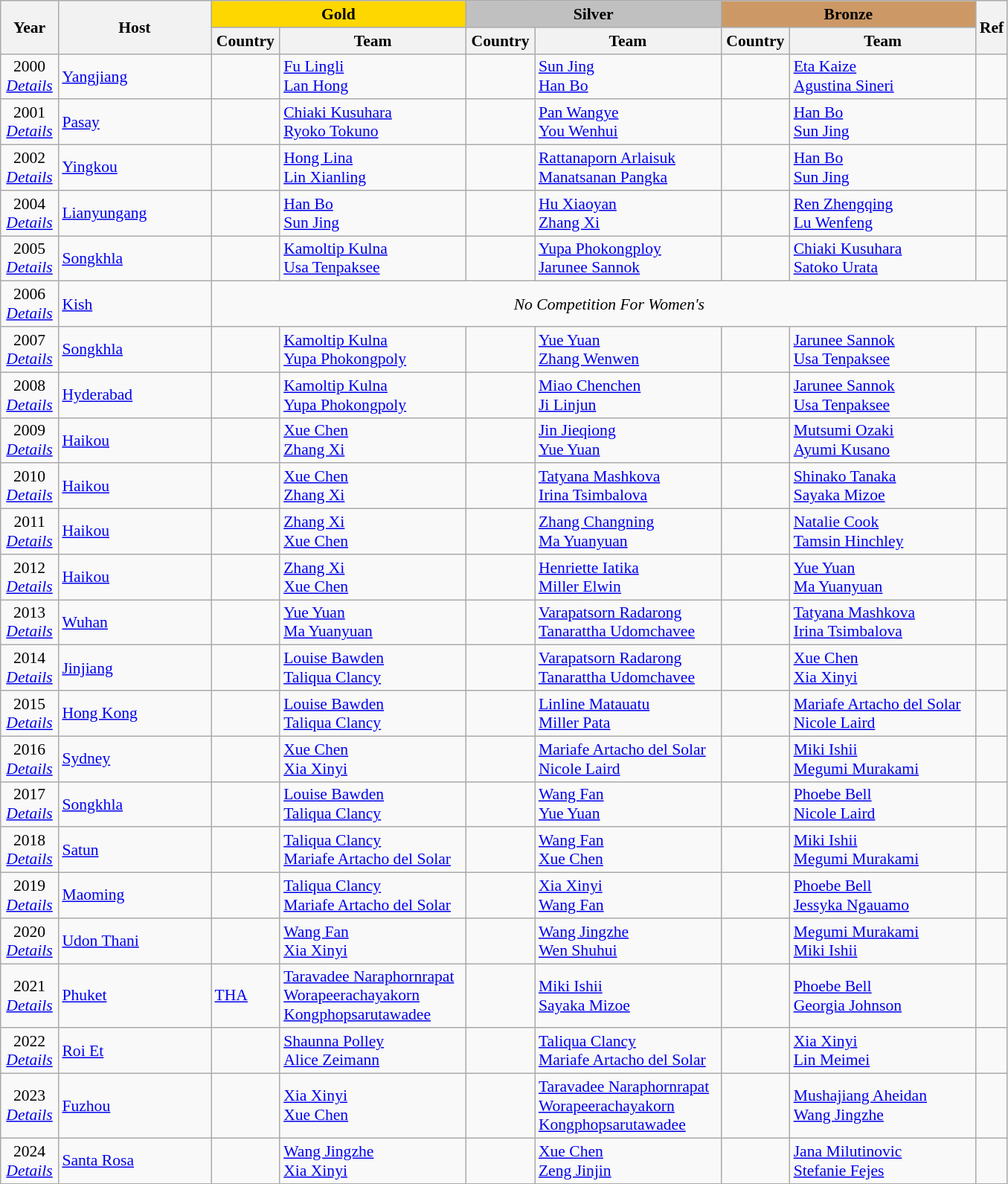<table class="wikitable" style="font-size:90%">
<tr>
<th rowspan="2" width="45">Year</th>
<th rowspan="2" width="130">Host</th>
<th colspan="2" style="background:gold">Gold</th>
<th colspan="2" style="background:silver">Silver</th>
<th colspan="2" style="background:#cc9966">Bronze</th>
<th rowspan="2" width="20">Ref</th>
</tr>
<tr>
<th width="55">Country</th>
<th width="160">Team</th>
<th width="55">Country</th>
<th width="160">Team</th>
<th width="55">Country</th>
<th width="160">Team</th>
</tr>
<tr>
<td align=center>2000<br><em><a href='#'>Details</a></em></td>
<td> <a href='#'>Yangjiang</a></td>
<td></td>
<td><a href='#'>Fu Lingli</a><br><a href='#'>Lan Hong</a></td>
<td></td>
<td><a href='#'>Sun Jing</a><br><a href='#'>Han Bo</a></td>
<td></td>
<td><a href='#'>Eta Kaize</a><br><a href='#'>Agustina Sineri</a></td>
<td></td>
</tr>
<tr>
<td align=center>2001<br><em><a href='#'>Details</a></em></td>
<td> <a href='#'>Pasay</a></td>
<td></td>
<td><a href='#'>Chiaki Kusuhara</a><br><a href='#'>Ryoko Tokuno</a></td>
<td></td>
<td><a href='#'>Pan Wangye</a><br><a href='#'>You Wenhui</a></td>
<td></td>
<td><a href='#'>Han Bo</a><br><a href='#'>Sun Jing</a></td>
<td></td>
</tr>
<tr>
<td align=center>2002<br><em><a href='#'>Details</a></em></td>
<td> <a href='#'>Yingkou</a></td>
<td></td>
<td><a href='#'>Hong Lina</a><br><a href='#'>Lin Xianling</a></td>
<td></td>
<td><a href='#'>Rattanaporn Arlaisuk</a><br><a href='#'>Manatsanan Pangka</a></td>
<td></td>
<td><a href='#'>Han Bo</a><br><a href='#'>Sun Jing</a></td>
<td></td>
</tr>
<tr>
<td align=center>2004<br><em><a href='#'>Details</a></em></td>
<td> <a href='#'>Lianyungang</a></td>
<td></td>
<td><a href='#'>Han Bo</a><br><a href='#'>Sun Jing</a></td>
<td></td>
<td><a href='#'>Hu Xiaoyan</a><br><a href='#'>Zhang Xi</a></td>
<td></td>
<td><a href='#'>Ren Zhengqing</a><br><a href='#'>Lu Wenfeng</a></td>
<td></td>
</tr>
<tr>
<td align=center>2005<br><em><a href='#'>Details</a></em></td>
<td> <a href='#'>Songkhla</a></td>
<td></td>
<td><a href='#'>Kamoltip Kulna</a><br><a href='#'>Usa Tenpaksee</a></td>
<td></td>
<td><a href='#'>Yupa Phokongploy</a><br><a href='#'>Jarunee Sannok</a></td>
<td></td>
<td><a href='#'>Chiaki Kusuhara</a><br><a href='#'>Satoko Urata</a></td>
<td></td>
</tr>
<tr>
<td align=center>2006<br><em><a href='#'>Details</a></em></td>
<td> <a href='#'>Kish</a></td>
<td colspan=7 align=center><em>No Competition For Women's</em></td>
</tr>
<tr>
<td align=center>2007<br><em><a href='#'>Details</a></em></td>
<td> <a href='#'>Songkhla</a></td>
<td></td>
<td><a href='#'>Kamoltip Kulna</a><br><a href='#'>Yupa Phokongpoly</a></td>
<td></td>
<td><a href='#'>Yue Yuan</a><br><a href='#'>Zhang Wenwen</a></td>
<td></td>
<td><a href='#'>Jarunee Sannok</a><br><a href='#'>Usa Tenpaksee</a></td>
<td></td>
</tr>
<tr>
<td align=center>2008<br><em><a href='#'>Details</a></em></td>
<td> <a href='#'>Hyderabad</a></td>
<td></td>
<td><a href='#'>Kamoltip Kulna</a><br><a href='#'>Yupa Phokongpoly</a></td>
<td></td>
<td><a href='#'>Miao Chenchen</a><br><a href='#'>Ji Linjun</a></td>
<td></td>
<td><a href='#'>Jarunee Sannok</a><br><a href='#'>Usa Tenpaksee</a></td>
<td></td>
</tr>
<tr>
<td align=center>2009<br><em><a href='#'>Details</a></em></td>
<td> <a href='#'>Haikou</a></td>
<td></td>
<td><a href='#'>Xue Chen</a><br><a href='#'>Zhang Xi</a></td>
<td></td>
<td><a href='#'>Jin Jieqiong</a><br><a href='#'>Yue Yuan</a></td>
<td></td>
<td><a href='#'>Mutsumi Ozaki</a><br><a href='#'>Ayumi Kusano</a></td>
<td></td>
</tr>
<tr>
<td align=center>2010<br><em><a href='#'>Details</a></em></td>
<td> <a href='#'>Haikou</a></td>
<td></td>
<td><a href='#'>Xue Chen</a><br><a href='#'>Zhang Xi</a></td>
<td></td>
<td><a href='#'>Tatyana Mashkova</a><br><a href='#'>Irina Tsimbalova</a></td>
<td></td>
<td><a href='#'>Shinako Tanaka</a><br><a href='#'>Sayaka Mizoe</a></td>
<td></td>
</tr>
<tr>
<td align=center>2011<br><em><a href='#'>Details</a></em></td>
<td> <a href='#'>Haikou</a></td>
<td></td>
<td><a href='#'>Zhang Xi</a><br><a href='#'>Xue Chen</a></td>
<td></td>
<td><a href='#'>Zhang Changning</a><br><a href='#'>Ma Yuanyuan</a></td>
<td></td>
<td><a href='#'>Natalie Cook</a><br><a href='#'>Tamsin Hinchley</a></td>
<td></td>
</tr>
<tr>
<td align=center>2012<br><em><a href='#'>Details</a></em></td>
<td> <a href='#'>Haikou</a></td>
<td></td>
<td><a href='#'>Zhang Xi</a><br><a href='#'>Xue Chen</a></td>
<td></td>
<td><a href='#'>Henriette Iatika</a><br><a href='#'>Miller Elwin</a></td>
<td></td>
<td><a href='#'>Yue Yuan</a><br><a href='#'>Ma Yuanyuan</a></td>
<td></td>
</tr>
<tr>
<td align=center>2013<br><em><a href='#'>Details</a></em></td>
<td> <a href='#'>Wuhan</a></td>
<td></td>
<td><a href='#'>Yue Yuan</a><br><a href='#'>Ma Yuanyuan</a></td>
<td></td>
<td><a href='#'>Varapatsorn Radarong</a><br><a href='#'>Tanarattha Udomchavee</a></td>
<td></td>
<td><a href='#'>Tatyana Mashkova</a><br><a href='#'>Irina Tsimbalova</a></td>
<td></td>
</tr>
<tr>
<td align=center>2014<br><em><a href='#'>Details</a></em></td>
<td> <a href='#'>Jinjiang</a></td>
<td></td>
<td><a href='#'>Louise Bawden</a><br><a href='#'>Taliqua Clancy</a></td>
<td></td>
<td><a href='#'>Varapatsorn Radarong</a><br><a href='#'>Tanarattha Udomchavee</a></td>
<td></td>
<td><a href='#'>Xue Chen</a><br><a href='#'>Xia Xinyi</a></td>
<td></td>
</tr>
<tr>
<td align=center>2015<br><em><a href='#'>Details</a></em></td>
<td> <a href='#'>Hong Kong</a></td>
<td></td>
<td><a href='#'>Louise Bawden</a><br><a href='#'>Taliqua Clancy</a></td>
<td></td>
<td><a href='#'>Linline Matauatu</a><br><a href='#'>Miller Pata</a></td>
<td></td>
<td><a href='#'>Mariafe Artacho del Solar</a><br><a href='#'>Nicole Laird</a></td>
<td></td>
</tr>
<tr>
<td align=center>2016<br><em><a href='#'>Details</a></em></td>
<td> <a href='#'>Sydney</a></td>
<td></td>
<td><a href='#'>Xue Chen</a><br><a href='#'>Xia Xinyi</a></td>
<td></td>
<td><a href='#'>Mariafe Artacho del Solar</a><br><a href='#'>Nicole Laird</a></td>
<td></td>
<td><a href='#'>Miki Ishii</a><br><a href='#'>Megumi Murakami</a></td>
<td></td>
</tr>
<tr>
<td align=center>2017<br><em><a href='#'>Details</a></em></td>
<td> <a href='#'>Songkhla</a></td>
<td></td>
<td><a href='#'>Louise Bawden</a><br><a href='#'>Taliqua Clancy</a></td>
<td></td>
<td><a href='#'>Wang Fan</a><br><a href='#'>Yue Yuan</a></td>
<td></td>
<td><a href='#'>Phoebe Bell</a><br><a href='#'>Nicole Laird</a></td>
<td></td>
</tr>
<tr>
<td align=center>2018<br><em><a href='#'>Details</a></em></td>
<td> <a href='#'>Satun</a></td>
<td></td>
<td><a href='#'>Taliqua Clancy</a><br><a href='#'>Mariafe Artacho del Solar</a></td>
<td></td>
<td><a href='#'>Wang Fan</a><br><a href='#'>Xue Chen</a></td>
<td></td>
<td><a href='#'>Miki Ishii</a><br><a href='#'>Megumi Murakami</a></td>
<td></td>
</tr>
<tr>
<td align=center>2019<br><em><a href='#'>Details</a></em></td>
<td> <a href='#'>Maoming</a></td>
<td></td>
<td><a href='#'>Taliqua Clancy</a><br><a href='#'>Mariafe Artacho del Solar</a></td>
<td></td>
<td><a href='#'>Xia Xinyi</a><br><a href='#'>Wang Fan</a></td>
<td></td>
<td><a href='#'>Phoebe Bell</a><br><a href='#'>Jessyka Ngauamo</a></td>
<td></td>
</tr>
<tr>
<td align=center>2020<br><em><a href='#'>Details</a></em></td>
<td> <a href='#'>Udon Thani</a></td>
<td></td>
<td><a href='#'>Wang Fan</a><br><a href='#'>Xia Xinyi</a></td>
<td></td>
<td><a href='#'>Wang Jingzhe</a><br><a href='#'>Wen Shuhui</a></td>
<td></td>
<td><a href='#'>Megumi Murakami</a><br><a href='#'>Miki Ishii</a></td>
<td></td>
</tr>
<tr>
<td align=center>2021<br><em><a href='#'>Details</a></em></td>
<td> <a href='#'>Phuket</a></td>
<td> <a href='#'>THA</a></td>
<td><a href='#'>Taravadee Naraphornrapat</a><br><a href='#'>Worapeerachayakorn Kongphopsarutawadee</a></td>
<td></td>
<td><a href='#'>Miki Ishii</a><br><a href='#'>Sayaka Mizoe</a></td>
<td></td>
<td><a href='#'>Phoebe Bell</a><br><a href='#'>Georgia Johnson</a></td>
<td></td>
</tr>
<tr>
<td align=center>2022<br><em><a href='#'>Details</a></em></td>
<td> <a href='#'>Roi Et</a></td>
<td></td>
<td><a href='#'>Shaunna Polley</a><br><a href='#'>Alice Zeimann</a></td>
<td></td>
<td><a href='#'>Taliqua Clancy</a><br><a href='#'>Mariafe Artacho del Solar</a></td>
<td></td>
<td><a href='#'>Xia Xinyi</a><br><a href='#'>Lin Meimei</a></td>
<td></td>
</tr>
<tr>
<td align=center>2023<br><em><a href='#'>Details</a></em></td>
<td> <a href='#'>Fuzhou</a></td>
<td></td>
<td><a href='#'>Xia Xinyi</a><br><a href='#'>Xue Chen</a></td>
<td></td>
<td><a href='#'>Taravadee Naraphornrapat</a><br><a href='#'>Worapeerachayakorn Kongphopsarutawadee</a></td>
<td></td>
<td><a href='#'>Mushajiang Aheidan</a><br><a href='#'>Wang Jingzhe</a></td>
<td></td>
</tr>
<tr>
<td align=center>2024<br><em><a href='#'>Details</a></em></td>
<td> <a href='#'>Santa Rosa</a></td>
<td></td>
<td><a href='#'>Wang Jingzhe</a><br><a href='#'>Xia Xinyi</a></td>
<td></td>
<td><a href='#'>Xue Chen</a><br><a href='#'>Zeng Jinjin</a></td>
<td></td>
<td><a href='#'>Jana Milutinovic</a><br><a href='#'>Stefanie Fejes</a></td>
<td></td>
</tr>
</table>
